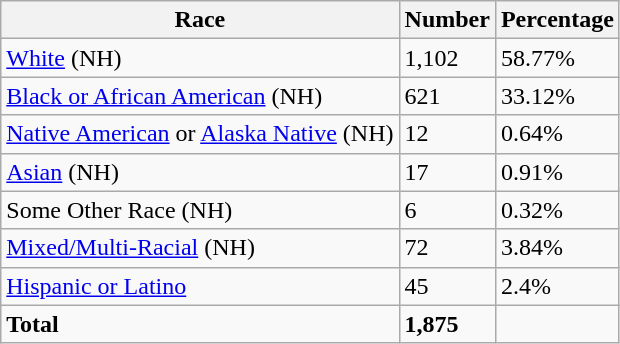<table class="wikitable">
<tr>
<th>Race</th>
<th>Number</th>
<th>Percentage</th>
</tr>
<tr>
<td><a href='#'>White</a> (NH)</td>
<td>1,102</td>
<td>58.77%</td>
</tr>
<tr>
<td><a href='#'>Black or African American</a> (NH)</td>
<td>621</td>
<td>33.12%</td>
</tr>
<tr>
<td><a href='#'>Native American</a> or <a href='#'>Alaska Native</a> (NH)</td>
<td>12</td>
<td>0.64%</td>
</tr>
<tr>
<td><a href='#'>Asian</a> (NH)</td>
<td>17</td>
<td>0.91%</td>
</tr>
<tr>
<td>Some Other Race (NH)</td>
<td>6</td>
<td>0.32%</td>
</tr>
<tr>
<td><a href='#'>Mixed/Multi-Racial</a> (NH)</td>
<td>72</td>
<td>3.84%</td>
</tr>
<tr>
<td><a href='#'>Hispanic or Latino</a></td>
<td>45</td>
<td>2.4%</td>
</tr>
<tr>
<td><strong>Total</strong></td>
<td><strong>1,875</strong></td>
<td></td>
</tr>
</table>
